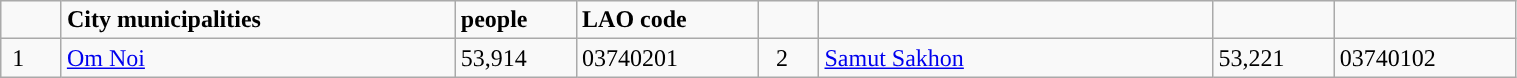<table class="wikitable" style="width:80%;">
<tr>
<td scope="col" style="width:4%;"> </td>
<td scope="col" style="width:26%;"><strong>City municipalities</strong></td>
<td scope="col" style="width:8%;"><strong>people</strong></td>
<td scope="col" style="width:12%;"><strong>LAO code</strong></td>
<td scope="col" style="width:4%;"> </td>
<td scope="col" style="width:26%;"> </td>
<td scope="col" style="width:8%;"> </td>
<td scope="col" style="width:12%;"> </td>
</tr>
<tr>
<td scope="row"> 1</td>
<td><a href='#'>Om Noi</a></td>
<td>53,914</td>
<td>03740201</td>
<td>  2</td>
<td><a href='#'>Samut Sakhon</a></td>
<td>53,221</td>
<td>03740102</td>
</tr>
</table>
